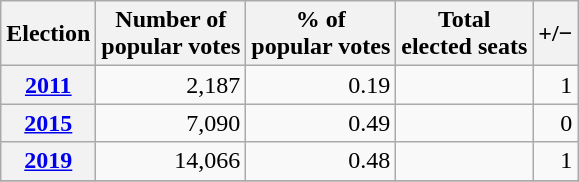<table class="wikitable" style="text-align: right;">
<tr align=center>
<th>Election</th>
<th>Number of<br>popular votes</th>
<th>% of<br>popular votes</th>
<th>Total<br>elected seats</th>
<th>+/−</th>
</tr>
<tr>
<th><a href='#'>2011</a></th>
<td>2,187</td>
<td>0.19</td>
<td></td>
<td>1</td>
</tr>
<tr>
<th><a href='#'>2015</a></th>
<td>7,090</td>
<td>0.49</td>
<td></td>
<td>0</td>
</tr>
<tr>
<th><a href='#'>2019</a></th>
<td>14,066</td>
<td>0.48</td>
<td></td>
<td>1</td>
</tr>
<tr>
</tr>
</table>
